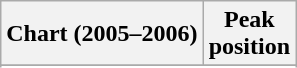<table class="wikitable sortable plainrowheaders" style="text-align:center">
<tr>
<th scope="col">Chart (2005–2006)</th>
<th scope="col">Peak<br>position</th>
</tr>
<tr>
</tr>
<tr>
</tr>
<tr>
</tr>
</table>
